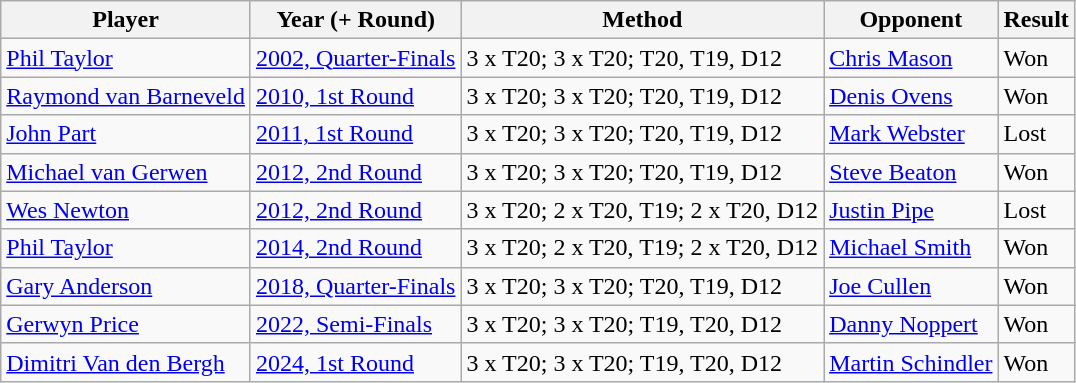<table class="wikitable sortable">
<tr>
<th>Player</th>
<th>Year (+ Round)</th>
<th>Method</th>
<th>Opponent</th>
<th>Result</th>
</tr>
<tr>
<td> <a href='#'>Phil Taylor</a></td>
<td><a href='#'>2002, Quarter-Finals</a></td>
<td>3 x T20; 3 x T20; T20, T19, D12</td>
<td> <a href='#'>Chris Mason</a></td>
<td>Won</td>
</tr>
<tr>
<td> <a href='#'>Raymond van Barneveld</a></td>
<td><a href='#'>2010, 1st Round</a></td>
<td>3 x T20; 3 x T20; T20, T19, D12</td>
<td> <a href='#'>Denis Ovens</a></td>
<td>Won</td>
</tr>
<tr>
<td> <a href='#'>John Part</a></td>
<td><a href='#'>2011, 1st Round</a></td>
<td>3 x T20; 3 x T20; T20, T19, D12</td>
<td> <a href='#'>Mark Webster</a></td>
<td>Lost</td>
</tr>
<tr>
<td> <a href='#'>Michael van Gerwen</a></td>
<td><a href='#'>2012, 2nd Round</a></td>
<td>3 x T20; 3 x T20; T20, T19, D12</td>
<td> <a href='#'>Steve Beaton</a></td>
<td>Won</td>
</tr>
<tr>
<td> <a href='#'>Wes Newton</a></td>
<td><a href='#'>2012, 2nd Round</a></td>
<td>3 x T20; 2 x T20, T19; 2 x T20, D12</td>
<td> <a href='#'>Justin Pipe</a></td>
<td>Lost</td>
</tr>
<tr>
<td> <a href='#'>Phil Taylor</a></td>
<td><a href='#'>2014, 2nd Round</a></td>
<td>3 x T20; 2 x T20, T19; 2 x T20, D12</td>
<td> <a href='#'>Michael Smith</a></td>
<td>Won</td>
</tr>
<tr>
<td> <a href='#'>Gary Anderson</a></td>
<td><a href='#'>2018, Quarter-Finals</a></td>
<td>3 x T20; 3 x T20; T20, T19, D12</td>
<td> <a href='#'>Joe Cullen</a></td>
<td>Won</td>
</tr>
<tr>
<td> <a href='#'>Gerwyn Price</a></td>
<td><a href='#'>2022, Semi-Finals</a></td>
<td>3 x T20; 3 x T20; T19, T20, D12</td>
<td> <a href='#'>Danny Noppert</a></td>
<td>Won</td>
</tr>
<tr>
<td> <a href='#'>Dimitri Van den Bergh</a></td>
<td><a href='#'>2024, 1st Round</a></td>
<td>3 x T20; 3 x T20; T19, T20, D12</td>
<td> <a href='#'>Martin Schindler</a></td>
<td>Won</td>
</tr>
</table>
